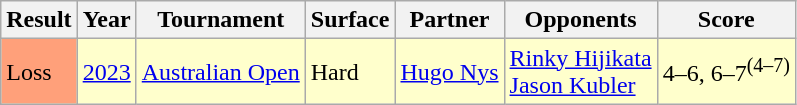<table class="wikitable">
<tr>
<th>Result</th>
<th>Year</th>
<th>Tournament</th>
<th>Surface</th>
<th>Partner</th>
<th>Opponents</th>
<th class="unsortable">Score</th>
</tr>
<tr style="background:#FFFFCC;">
<td bgcolor=ffa07a>Loss</td>
<td><a href='#'>2023</a></td>
<td><a href='#'>Australian Open</a></td>
<td>Hard</td>
<td> <a href='#'>Hugo Nys</a></td>
<td> <a href='#'>Rinky Hijikata</a><br> <a href='#'>Jason Kubler</a></td>
<td>4–6, 6–7<sup>(4–7)</sup></td>
</tr>
</table>
